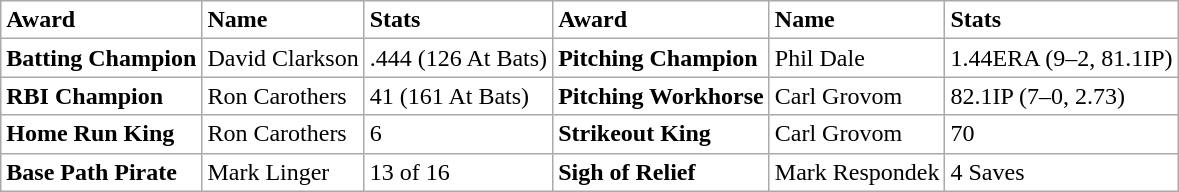<table class="wikitable">
<tr bgcolor="#FFFFFF">
<td><strong>Award</strong></td>
<td><strong>Name</strong></td>
<td><strong>Stats</strong></td>
<td><strong>Award</strong></td>
<td><strong>Name</strong></td>
<td><strong>Stats</strong></td>
</tr>
<tr bgcolor="#FFFFFF">
<td><strong>Batting Champion</strong></td>
<td>David Clarkson</td>
<td>.444  (126 At Bats)</td>
<td><strong>Pitching Champion</strong></td>
<td>Phil Dale</td>
<td>1.44ERA (9–2, 81.1IP)</td>
</tr>
<tr bgcolor="#FFFFFF">
<td><strong>RBI Champion</strong></td>
<td>Ron Carothers</td>
<td>41  (161 At Bats)</td>
<td><strong>Pitching Workhorse</strong></td>
<td>Carl Grovom</td>
<td>82.1IP (7–0, 2.73)</td>
</tr>
<tr bgcolor="#FFFFFF">
<td><strong>Home Run King</strong></td>
<td>Ron Carothers</td>
<td>6</td>
<td><strong>Strikeout King</strong></td>
<td>Carl Grovom</td>
<td>70</td>
</tr>
<tr bgcolor="#FFFFFF">
<td><strong>Base Path Pirate</strong></td>
<td>Mark Linger</td>
<td>13 of 16</td>
<td><strong>Sigh of Relief</strong></td>
<td>Mark Respondek</td>
<td>4 Saves</td>
</tr>
</table>
